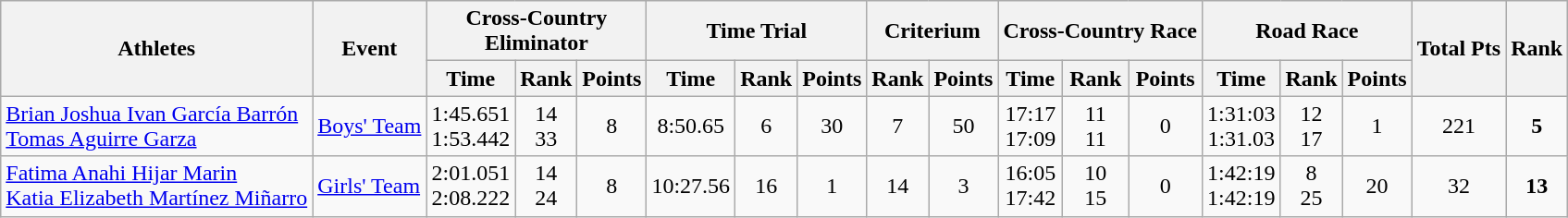<table class="wikitable">
<tr>
<th rowspan="2">Athletes</th>
<th rowspan="2">Event</th>
<th colspan="3">Cross-Country<br>Eliminator</th>
<th colspan="3">Time Trial</th>
<th colspan="2">Criterium</th>
<th colspan="3">Cross-Country Race</th>
<th colspan="3">Road Race</th>
<th rowspan="2">Total Pts</th>
<th rowspan="2">Rank</th>
</tr>
<tr>
<th>Time</th>
<th>Rank</th>
<th>Points</th>
<th>Time</th>
<th>Rank</th>
<th>Points</th>
<th>Rank</th>
<th>Points</th>
<th>Time</th>
<th>Rank</th>
<th>Points</th>
<th>Time</th>
<th>Rank</th>
<th>Points</th>
</tr>
<tr align="center">
<td align="left"><a href='#'>Brian Joshua Ivan García Barrón</a><br><a href='#'>Tomas Aguirre Garza</a></td>
<td align="left"><a href='#'>Boys' Team</a></td>
<td>1:45.651<br>1:53.442</td>
<td>14<br>33</td>
<td>8</td>
<td>8:50.65</td>
<td>6</td>
<td>30</td>
<td>7</td>
<td>50</td>
<td>17:17<br>17:09</td>
<td>11<br>11</td>
<td>0</td>
<td>1:31:03<br>1:31.03</td>
<td>12<br>17</td>
<td>1</td>
<td>221</td>
<td><strong>5</strong></td>
</tr>
<tr align="center">
<td align="left"><a href='#'>Fatima Anahi Hijar Marin</a><br><a href='#'>Katia Elizabeth Martínez Miñarro</a></td>
<td align="left"><a href='#'>Girls' Team</a></td>
<td>2:01.051<br>2:08.222</td>
<td>14<br>24</td>
<td>8</td>
<td>10:27.56</td>
<td>16</td>
<td>1</td>
<td>14</td>
<td>3</td>
<td>16:05<br>17:42</td>
<td>10<br>15</td>
<td>0</td>
<td>1:42:19<br>1:42:19</td>
<td>8<br>25</td>
<td>20</td>
<td>32</td>
<td><strong>13</strong></td>
</tr>
</table>
